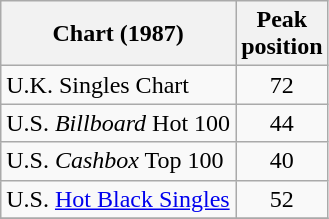<table class="wikitable">
<tr>
<th align="left">Chart (1987)</th>
<th align="left">Peak<br>position</th>
</tr>
<tr>
<td align="left">U.K. Singles Chart</td>
<td align="center">72</td>
</tr>
<tr>
<td align="left">U.S. <em>Billboard</em> Hot 100</td>
<td align="center">44</td>
</tr>
<tr>
<td align="left">U.S. <em>Cashbox</em> Top 100</td>
<td align="center">40</td>
</tr>
<tr>
<td align="left">U.S. <a href='#'>Hot Black Singles</a></td>
<td align="center">52</td>
</tr>
<tr>
</tr>
</table>
